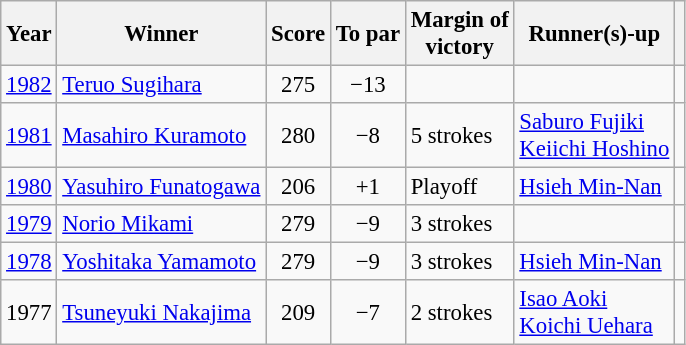<table class=wikitable style="font-size:95%">
<tr>
<th>Year</th>
<th>Winner</th>
<th>Score</th>
<th>To par</th>
<th>Margin of<br>victory</th>
<th>Runner(s)-up</th>
<th></th>
</tr>
<tr>
<td><a href='#'>1982</a></td>
<td> <a href='#'>Teruo Sugihara</a></td>
<td align=center>275</td>
<td align=center>−13</td>
<td></td>
<td></td>
<td></td>
</tr>
<tr>
<td><a href='#'>1981</a></td>
<td> <a href='#'>Masahiro Kuramoto</a></td>
<td align=center>280</td>
<td align=center>−8</td>
<td>5 strokes</td>
<td> <a href='#'>Saburo Fujiki</a><br> <a href='#'>Keiichi Hoshino</a></td>
<td></td>
</tr>
<tr>
<td><a href='#'>1980</a></td>
<td> <a href='#'>Yasuhiro Funatogawa</a></td>
<td align=center>206</td>
<td align=center>+1</td>
<td>Playoff</td>
<td> <a href='#'>Hsieh Min-Nan</a></td>
<td></td>
</tr>
<tr>
<td><a href='#'>1979</a></td>
<td> <a href='#'>Norio Mikami</a></td>
<td align=center>279</td>
<td align=center>−9</td>
<td>3 strokes</td>
<td></td>
<td></td>
</tr>
<tr>
<td><a href='#'>1978</a></td>
<td> <a href='#'>Yoshitaka Yamamoto</a></td>
<td align=center>279</td>
<td align=center>−9</td>
<td>3 strokes</td>
<td> <a href='#'>Hsieh Min-Nan</a></td>
<td></td>
</tr>
<tr>
<td>1977</td>
<td> <a href='#'>Tsuneyuki Nakajima</a></td>
<td align=center>209</td>
<td align=center>−7</td>
<td>2 strokes</td>
<td> <a href='#'>Isao Aoki</a><br> <a href='#'>Koichi Uehara</a></td>
<td></td>
</tr>
</table>
